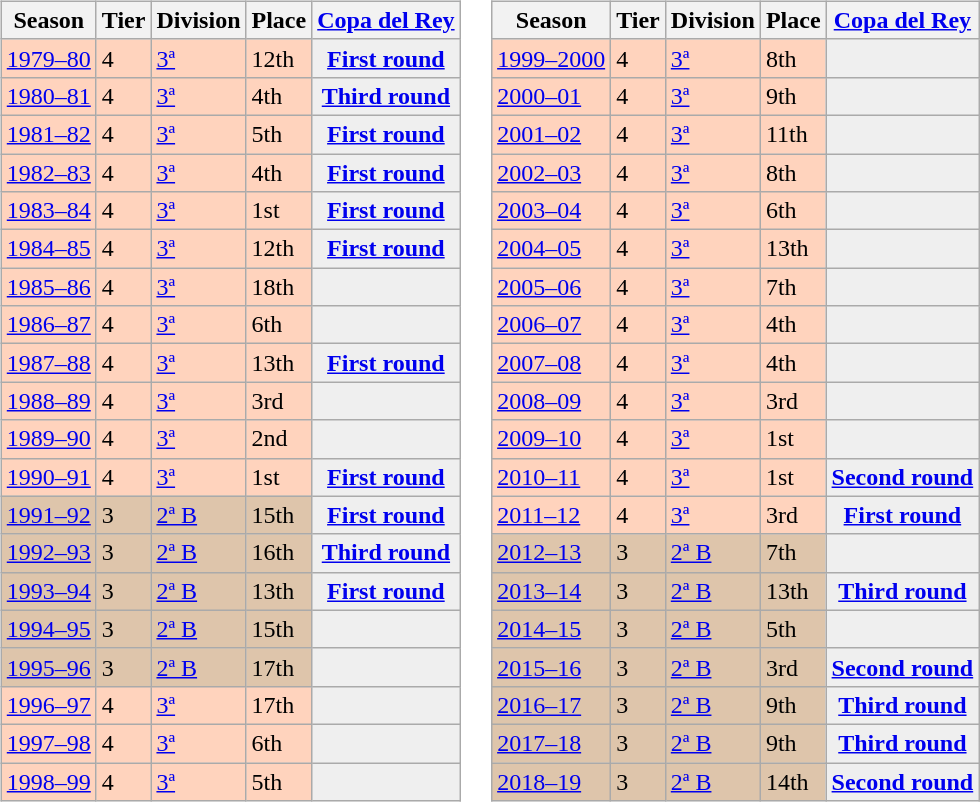<table>
<tr>
<td valign="top" width=0%><br><table class="wikitable">
<tr style="background:#f0f6fa;">
<th>Season</th>
<th>Tier</th>
<th>Division</th>
<th>Place</th>
<th><a href='#'>Copa del Rey</a></th>
</tr>
<tr>
<td style="background:#FFD3BD;"><a href='#'>1979–80</a></td>
<td style="background:#FFD3BD;">4</td>
<td style="background:#FFD3BD;"><a href='#'>3ª</a></td>
<td style="background:#FFD3BD;">12th</td>
<th style="background:#efefef;"><a href='#'>First round</a></th>
</tr>
<tr>
<td style="background:#FFD3BD;"><a href='#'>1980–81</a></td>
<td style="background:#FFD3BD;">4</td>
<td style="background:#FFD3BD;"><a href='#'>3ª</a></td>
<td style="background:#FFD3BD;">4th</td>
<th style="background:#efefef;"><a href='#'>Third round</a></th>
</tr>
<tr>
<td style="background:#FFD3BD;"><a href='#'>1981–82</a></td>
<td style="background:#FFD3BD;">4</td>
<td style="background:#FFD3BD;"><a href='#'>3ª</a></td>
<td style="background:#FFD3BD;">5th</td>
<th style="background:#efefef;"><a href='#'>First round</a></th>
</tr>
<tr>
<td style="background:#FFD3BD;"><a href='#'>1982–83</a></td>
<td style="background:#FFD3BD;">4</td>
<td style="background:#FFD3BD;"><a href='#'>3ª</a></td>
<td style="background:#FFD3BD;">4th</td>
<th style="background:#efefef;"><a href='#'>First round</a></th>
</tr>
<tr>
<td style="background:#FFD3BD;"><a href='#'>1983–84</a></td>
<td style="background:#FFD3BD;">4</td>
<td style="background:#FFD3BD;"><a href='#'>3ª</a></td>
<td style="background:#FFD3BD;">1st</td>
<th style="background:#efefef;"><a href='#'>First round</a></th>
</tr>
<tr>
<td style="background:#FFD3BD;"><a href='#'>1984–85</a></td>
<td style="background:#FFD3BD;">4</td>
<td style="background:#FFD3BD;"><a href='#'>3ª</a></td>
<td style="background:#FFD3BD;">12th</td>
<th style="background:#efefef;"><a href='#'>First round</a></th>
</tr>
<tr>
<td style="background:#FFD3BD;"><a href='#'>1985–86</a></td>
<td style="background:#FFD3BD;">4</td>
<td style="background:#FFD3BD;"><a href='#'>3ª</a></td>
<td style="background:#FFD3BD;">18th</td>
<th style="background:#efefef;"></th>
</tr>
<tr>
<td style="background:#FFD3BD;"><a href='#'>1986–87</a></td>
<td style="background:#FFD3BD;">4</td>
<td style="background:#FFD3BD;"><a href='#'>3ª</a></td>
<td style="background:#FFD3BD;">6th</td>
<th style="background:#efefef;"></th>
</tr>
<tr>
<td style="background:#FFD3BD;"><a href='#'>1987–88</a></td>
<td style="background:#FFD3BD;">4</td>
<td style="background:#FFD3BD;"><a href='#'>3ª</a></td>
<td style="background:#FFD3BD;">13th</td>
<th style="background:#efefef;"><a href='#'>First round</a></th>
</tr>
<tr>
<td style="background:#FFD3BD;"><a href='#'>1988–89</a></td>
<td style="background:#FFD3BD;">4</td>
<td style="background:#FFD3BD;"><a href='#'>3ª</a></td>
<td style="background:#FFD3BD;">3rd</td>
<th style="background:#efefef;"></th>
</tr>
<tr>
<td style="background:#FFD3BD;"><a href='#'>1989–90</a></td>
<td style="background:#FFD3BD;">4</td>
<td style="background:#FFD3BD;"><a href='#'>3ª</a></td>
<td style="background:#FFD3BD;">2nd</td>
<th style="background:#efefef;"></th>
</tr>
<tr>
<td style="background:#FFD3BD;"><a href='#'>1990–91</a></td>
<td style="background:#FFD3BD;">4</td>
<td style="background:#FFD3BD;"><a href='#'>3ª</a></td>
<td style="background:#FFD3BD;">1st</td>
<th style="background:#efefef;"><a href='#'>First round</a></th>
</tr>
<tr>
<td style="background:#DEC5AB;"><a href='#'>1991–92</a></td>
<td style="background:#DEC5AB;">3</td>
<td style="background:#DEC5AB;"><a href='#'>2ª B</a></td>
<td style="background:#DEC5AB;">15th</td>
<th style="background:#efefef;"><a href='#'>First round</a></th>
</tr>
<tr>
<td style="background:#DEC5AB;"><a href='#'>1992–93</a></td>
<td style="background:#DEC5AB;">3</td>
<td style="background:#DEC5AB;"><a href='#'>2ª B</a></td>
<td style="background:#DEC5AB;">16th</td>
<th style="background:#efefef;"><a href='#'>Third round</a></th>
</tr>
<tr>
<td style="background:#DEC5AB;"><a href='#'>1993–94</a></td>
<td style="background:#DEC5AB;">3</td>
<td style="background:#DEC5AB;"><a href='#'>2ª B</a></td>
<td style="background:#DEC5AB;">13th</td>
<th style="background:#efefef;"><a href='#'>First round</a></th>
</tr>
<tr>
<td style="background:#DEC5AB;"><a href='#'>1994–95</a></td>
<td style="background:#DEC5AB;">3</td>
<td style="background:#DEC5AB;"><a href='#'>2ª B</a></td>
<td style="background:#DEC5AB;">15th</td>
<th style="background:#efefef;"></th>
</tr>
<tr>
<td style="background:#DEC5AB;"><a href='#'>1995–96</a></td>
<td style="background:#DEC5AB;">3</td>
<td style="background:#DEC5AB;"><a href='#'>2ª B</a></td>
<td style="background:#DEC5AB;">17th</td>
<th style="background:#efefef;"></th>
</tr>
<tr>
<td style="background:#FFD3BD;"><a href='#'>1996–97</a></td>
<td style="background:#FFD3BD;">4</td>
<td style="background:#FFD3BD;"><a href='#'>3ª</a></td>
<td style="background:#FFD3BD;">17th</td>
<th style="background:#efefef;"></th>
</tr>
<tr>
<td style="background:#FFD3BD;"><a href='#'>1997–98</a></td>
<td style="background:#FFD3BD;">4</td>
<td style="background:#FFD3BD;"><a href='#'>3ª</a></td>
<td style="background:#FFD3BD;">6th</td>
<th style="background:#efefef;"></th>
</tr>
<tr>
<td style="background:#FFD3BD;"><a href='#'>1998–99</a></td>
<td style="background:#FFD3BD;">4</td>
<td style="background:#FFD3BD;"><a href='#'>3ª</a></td>
<td style="background:#FFD3BD;">5th</td>
<th style="background:#efefef;"></th>
</tr>
</table>
</td>
<td valign="top" width=0%><br><table class="wikitable">
<tr style="background:#f0f6fa;">
<th>Season</th>
<th>Tier</th>
<th>Division</th>
<th>Place</th>
<th><a href='#'>Copa del Rey</a></th>
</tr>
<tr>
<td style="background:#FFD3BD;"><a href='#'>1999–2000</a></td>
<td style="background:#FFD3BD;">4</td>
<td style="background:#FFD3BD;"><a href='#'>3ª</a></td>
<td style="background:#FFD3BD;">8th</td>
<th style="background:#efefef;"></th>
</tr>
<tr>
<td style="background:#FFD3BD;"><a href='#'>2000–01</a></td>
<td style="background:#FFD3BD;">4</td>
<td style="background:#FFD3BD;"><a href='#'>3ª</a></td>
<td style="background:#FFD3BD;">9th</td>
<th style="background:#efefef;"></th>
</tr>
<tr>
<td style="background:#FFD3BD;"><a href='#'>2001–02</a></td>
<td style="background:#FFD3BD;">4</td>
<td style="background:#FFD3BD;"><a href='#'>3ª</a></td>
<td style="background:#FFD3BD;">11th</td>
<th style="background:#efefef;"></th>
</tr>
<tr>
<td style="background:#FFD3BD;"><a href='#'>2002–03</a></td>
<td style="background:#FFD3BD;">4</td>
<td style="background:#FFD3BD;"><a href='#'>3ª</a></td>
<td style="background:#FFD3BD;">8th</td>
<th style="background:#efefef;"></th>
</tr>
<tr>
<td style="background:#FFD3BD;"><a href='#'>2003–04</a></td>
<td style="background:#FFD3BD;">4</td>
<td style="background:#FFD3BD;"><a href='#'>3ª</a></td>
<td style="background:#FFD3BD;">6th</td>
<th style="background:#efefef;"></th>
</tr>
<tr>
<td style="background:#FFD3BD;"><a href='#'>2004–05</a></td>
<td style="background:#FFD3BD;">4</td>
<td style="background:#FFD3BD;"><a href='#'>3ª</a></td>
<td style="background:#FFD3BD;">13th</td>
<th style="background:#efefef;"></th>
</tr>
<tr>
<td style="background:#FFD3BD;"><a href='#'>2005–06</a></td>
<td style="background:#FFD3BD;">4</td>
<td style="background:#FFD3BD;"><a href='#'>3ª</a></td>
<td style="background:#FFD3BD;">7th</td>
<th style="background:#efefef;"></th>
</tr>
<tr>
<td style="background:#FFD3BD;"><a href='#'>2006–07</a></td>
<td style="background:#FFD3BD;">4</td>
<td style="background:#FFD3BD;"><a href='#'>3ª</a></td>
<td style="background:#FFD3BD;">4th</td>
<th style="background:#efefef;"></th>
</tr>
<tr>
<td style="background:#FFD3BD;"><a href='#'>2007–08</a></td>
<td style="background:#FFD3BD;">4</td>
<td style="background:#FFD3BD;"><a href='#'>3ª</a></td>
<td style="background:#FFD3BD;">4th</td>
<th style="background:#efefef;"></th>
</tr>
<tr>
<td style="background:#FFD3BD;"><a href='#'>2008–09</a></td>
<td style="background:#FFD3BD;">4</td>
<td style="background:#FFD3BD;"><a href='#'>3ª</a></td>
<td style="background:#FFD3BD;">3rd</td>
<th style="background:#efefef;"></th>
</tr>
<tr>
<td style="background:#FFD3BD;"><a href='#'>2009–10</a></td>
<td style="background:#FFD3BD;">4</td>
<td style="background:#FFD3BD;"><a href='#'>3ª</a></td>
<td style="background:#FFD3BD;">1st</td>
<th style="background:#efefef;"></th>
</tr>
<tr>
<td style="background:#FFD3BD;"><a href='#'>2010–11</a></td>
<td style="background:#FFD3BD;">4</td>
<td style="background:#FFD3BD;"><a href='#'>3ª</a></td>
<td style="background:#FFD3BD;">1st</td>
<th style="background:#efefef;"><a href='#'>Second round</a></th>
</tr>
<tr>
<td style="background:#FFD3BD;"><a href='#'>2011–12</a></td>
<td style="background:#FFD3BD;">4</td>
<td style="background:#FFD3BD;"><a href='#'>3ª</a></td>
<td style="background:#FFD3BD;">3rd</td>
<th style="background:#efefef;"><a href='#'>First round</a></th>
</tr>
<tr>
<td style="background:#DEC5AB;"><a href='#'>2012–13</a></td>
<td style="background:#DEC5AB;">3</td>
<td style="background:#DEC5AB;"><a href='#'>2ª B</a></td>
<td style="background:#DEC5AB;">7th</td>
<th style="background:#efefef;"></th>
</tr>
<tr>
<td style="background:#DEC5AB;"><a href='#'>2013–14</a></td>
<td style="background:#DEC5AB;">3</td>
<td style="background:#DEC5AB;"><a href='#'>2ª B</a></td>
<td style="background:#DEC5AB;">13th</td>
<th style="background:#efefef;"><a href='#'>Third round</a></th>
</tr>
<tr>
<td style="background:#DEC5AB;"><a href='#'>2014–15</a></td>
<td style="background:#DEC5AB;">3</td>
<td style="background:#DEC5AB;"><a href='#'>2ª B</a></td>
<td style="background:#DEC5AB;">5th</td>
<th style="background:#efefef;"></th>
</tr>
<tr>
<td style="background:#DEC5AB;"><a href='#'>2015–16</a></td>
<td style="background:#DEC5AB;">3</td>
<td style="background:#DEC5AB;"><a href='#'>2ª B</a></td>
<td style="background:#DEC5AB;">3rd</td>
<th style="background:#efefef;"><a href='#'>Second round</a></th>
</tr>
<tr>
<td style="background:#DEC5AB;"><a href='#'>2016–17</a></td>
<td style="background:#DEC5AB;">3</td>
<td style="background:#DEC5AB;"><a href='#'>2ª B</a></td>
<td style="background:#DEC5AB;">9th</td>
<th style="background:#efefef;"><a href='#'>Third round</a></th>
</tr>
<tr>
<td style="background:#DEC5AB;"><a href='#'>2017–18</a></td>
<td style="background:#DEC5AB;">3</td>
<td style="background:#DEC5AB;"><a href='#'>2ª B</a></td>
<td style="background:#DEC5AB;">9th</td>
<th style="background:#efefef;"><a href='#'>Third round</a></th>
</tr>
<tr>
<td style="background:#DEC5AB;"><a href='#'>2018–19</a></td>
<td style="background:#DEC5AB;">3</td>
<td style="background:#DEC5AB;"><a href='#'>2ª B</a></td>
<td style="background:#DEC5AB;">14th</td>
<th style="background:#efefef;"><a href='#'>Second round</a></th>
</tr>
</table>
</td>
</tr>
</table>
